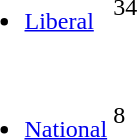<table>
<tr>
<td><br><ul><li><a href='#'>Liberal</a></li></ul></td>
<td><div>34</div></td>
</tr>
<tr>
<td><br><ul><li><a href='#'>National</a></li></ul></td>
<td><div>8</div></td>
</tr>
</table>
